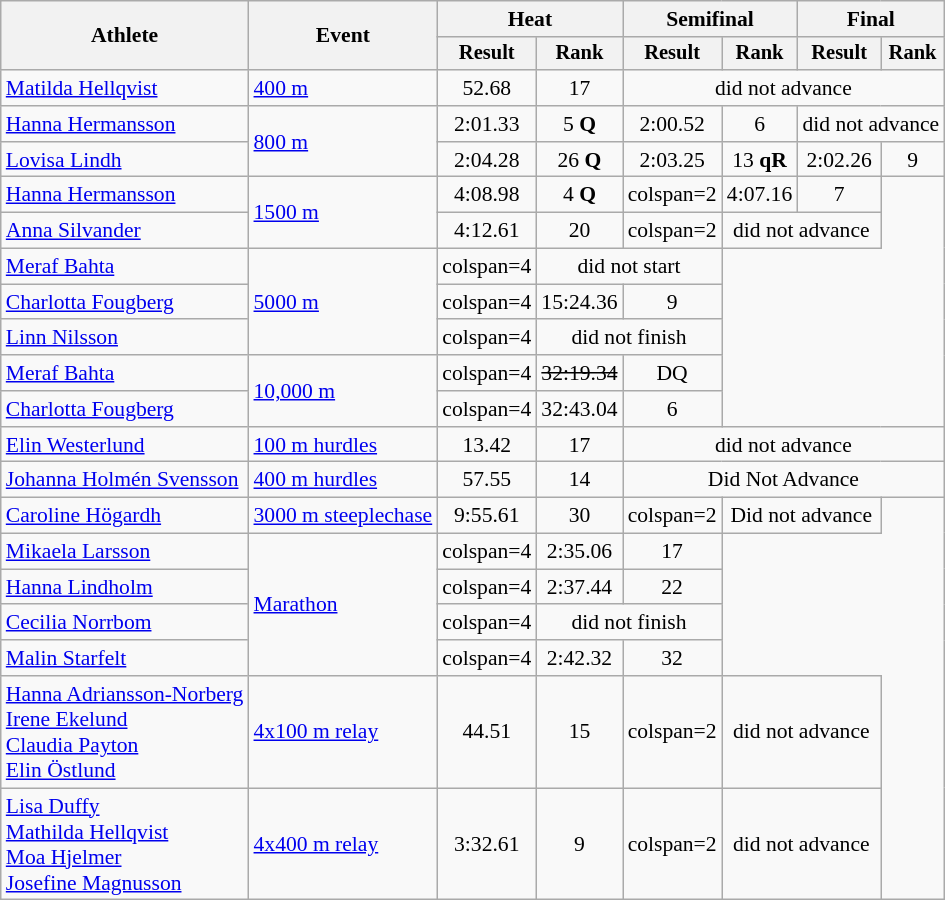<table class="wikitable" style="font-size:90%">
<tr>
<th rowspan="2">Athlete</th>
<th rowspan="2">Event</th>
<th colspan="2">Heat</th>
<th colspan="2">Semifinal</th>
<th colspan="2">Final</th>
</tr>
<tr style="font-size:95%">
<th>Result</th>
<th>Rank</th>
<th>Result</th>
<th>Rank</th>
<th>Result</th>
<th>Rank</th>
</tr>
<tr align=center>
<td align=left><a href='#'>Matilda Hellqvist</a></td>
<td align=left><a href='#'>400 m</a></td>
<td>52.68</td>
<td>17</td>
<td colspan=4>did not advance</td>
</tr>
<tr align=center>
<td align=left><a href='#'>Hanna Hermansson</a></td>
<td align=left rowspan=2><a href='#'>800 m</a></td>
<td>2:01.33</td>
<td>5 <strong>Q</strong></td>
<td>2:00.52</td>
<td>6</td>
<td colspan=2>did not advance</td>
</tr>
<tr align=center>
<td align=left><a href='#'>Lovisa Lindh</a></td>
<td>2:04.28</td>
<td>26 <strong>Q</strong></td>
<td>2:03.25</td>
<td>13 <strong>qR</strong></td>
<td>2:02.26</td>
<td>9</td>
</tr>
<tr align=center>
<td align=left><a href='#'>Hanna Hermansson</a></td>
<td align=left rowspan=2><a href='#'>1500 m</a></td>
<td>4:08.98</td>
<td>4 <strong>Q</strong></td>
<td>colspan=2 </td>
<td>4:07.16</td>
<td>7</td>
</tr>
<tr align=center>
<td align=left><a href='#'>Anna Silvander</a></td>
<td>4:12.61</td>
<td>20</td>
<td>colspan=2 </td>
<td colspan=2>did not advance</td>
</tr>
<tr align=center>
<td align=left><a href='#'>Meraf Bahta</a></td>
<td align=left rowspan=3><a href='#'>5000 m</a></td>
<td>colspan=4 </td>
<td Colspan=2>did not start</td>
</tr>
<tr align=center>
<td align=left><a href='#'>Charlotta Fougberg</a></td>
<td>colspan=4 </td>
<td>15:24.36</td>
<td>9</td>
</tr>
<tr align=center>
<td align=left><a href='#'>Linn Nilsson</a></td>
<td>colspan=4 </td>
<td colspan=2>did not finish</td>
</tr>
<tr align=center>
<td align=left><a href='#'>Meraf Bahta</a></td>
<td align=left rowspan=2><a href='#'>10,000 m</a></td>
<td>colspan=4 </td>
<td><s>32:19.34</s></td>
<td>DQ</td>
</tr>
<tr align=center>
<td align=left><a href='#'>Charlotta Fougberg</a></td>
<td>colspan=4 </td>
<td>32:43.04</td>
<td>6</td>
</tr>
<tr align=center>
<td align=left><a href='#'>Elin Westerlund</a></td>
<td align=left><a href='#'>100 m hurdles</a></td>
<td>13.42</td>
<td>17</td>
<td colspan=4>did not advance</td>
</tr>
<tr align=center>
<td align=left><a href='#'>Johanna Holmén Svensson</a></td>
<td align=left><a href='#'>400 m hurdles</a></td>
<td>57.55</td>
<td>14</td>
<td colspan=4>Did Not Advance</td>
</tr>
<tr align=center>
<td align=left><a href='#'>Caroline Högardh</a></td>
<td align=left><a href='#'>3000 m steeplechase</a></td>
<td>9:55.61</td>
<td>30</td>
<td>colspan=2 </td>
<td colspan=2>Did not advance</td>
</tr>
<tr align=center>
<td align=left><a href='#'>Mikaela Larsson</a></td>
<td align=left rowspan=4><a href='#'>Marathon</a></td>
<td>colspan=4 </td>
<td>2:35.06</td>
<td>17</td>
</tr>
<tr align=center>
<td align=left><a href='#'>Hanna Lindholm</a></td>
<td>colspan=4 </td>
<td>2:37.44</td>
<td>22</td>
</tr>
<tr align=center>
<td align=left><a href='#'>Cecilia Norrbom</a></td>
<td>colspan=4 </td>
<td colspan=2>did not finish</td>
</tr>
<tr align=center>
<td align=left><a href='#'>Malin Starfelt</a></td>
<td>colspan=4 </td>
<td>2:42.32</td>
<td>32</td>
</tr>
<tr align=center>
<td align=left><a href='#'>Hanna Adriansson-Norberg</a><br><a href='#'>Irene Ekelund</a><br><a href='#'>Claudia Payton</a><br><a href='#'>Elin Östlund</a></td>
<td align=left><a href='#'>4x100 m relay</a></td>
<td>44.51</td>
<td>15</td>
<td>colspan=2 </td>
<td colspan=2>did not advance</td>
</tr>
<tr align=center>
<td align=left><a href='#'>Lisa Duffy</a><br><a href='#'>Mathilda Hellqvist</a><br><a href='#'>Moa Hjelmer</a><br><a href='#'>Josefine Magnusson</a></td>
<td align=left><a href='#'>4x400 m relay</a></td>
<td>3:32.61</td>
<td>9</td>
<td>colspan=2 </td>
<td colspan=2>did not advance</td>
</tr>
</table>
